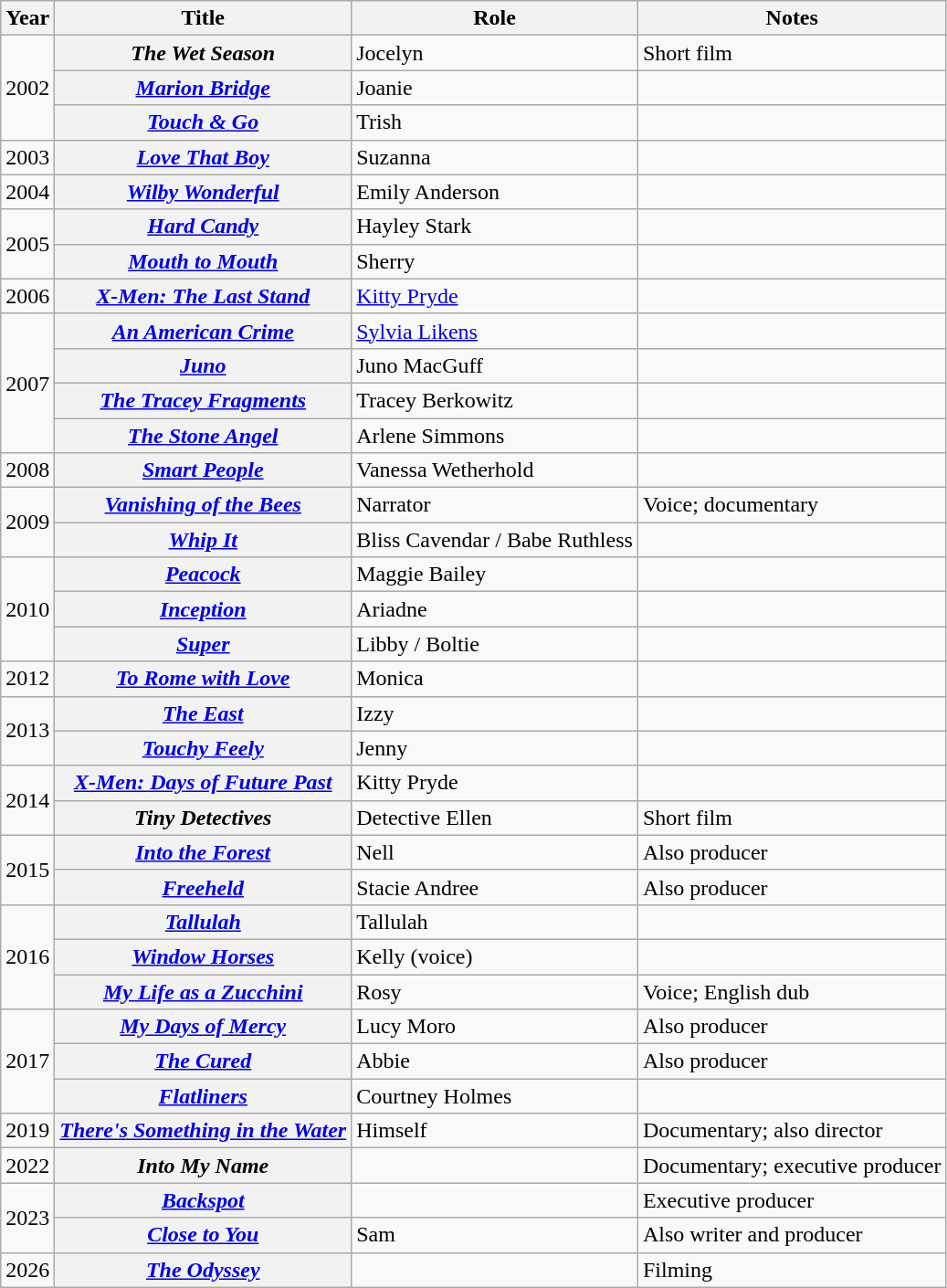<table class="wikitable sortable plainrowheaders">
<tr>
<th scope="col">Year</th>
<th scope="col">Title</th>
<th scope="col">Role</th>
<th scope="col" class="unsortable">Notes</th>
</tr>
<tr>
<td rowspan="3">2002</td>
<th scope="row" data-sort-value="Wet Season, The"><em>The Wet Season</em></th>
<td>Jocelyn</td>
<td>Short film</td>
</tr>
<tr>
<th scope="row"><em><a href='#'>Marion Bridge</a></em></th>
<td>Joanie</td>
<td></td>
</tr>
<tr>
<th scope="row"><em><a href='#'>Touch & Go</a></em></th>
<td>Trish</td>
<td></td>
</tr>
<tr>
<td>2003</td>
<th scope="row"><em><a href='#'>Love That Boy</a></em></th>
<td>Suzanna</td>
<td></td>
</tr>
<tr>
<td>2004</td>
<th scope="row"><em><a href='#'>Wilby Wonderful</a></em></th>
<td>Emily Anderson</td>
<td></td>
</tr>
<tr>
<td rowspan="2">2005</td>
<th scope="row"><em><a href='#'>Hard Candy</a></em></th>
<td>Hayley Stark</td>
<td></td>
</tr>
<tr>
<th scope="row"><em><a href='#'>Mouth to Mouth</a></em></th>
<td>Sherry</td>
<td></td>
</tr>
<tr>
<td>2006</td>
<th scope="row"><em><a href='#'>X-Men: The Last Stand</a></em></th>
<td><a href='#'>Kitty Pryde</a></td>
<td></td>
</tr>
<tr>
<td rowspan="4">2007</td>
<th scope="row"><em><a href='#'>An American Crime</a></em></th>
<td><a href='#'>Sylvia Likens</a></td>
<td></td>
</tr>
<tr>
<th scope="row"><em><a href='#'>Juno</a></em></th>
<td>Juno MacGuff</td>
<td></td>
</tr>
<tr>
<th scope="row" data-sort-value="Tracey Fragments, The"><em><a href='#'>The Tracey Fragments</a></em></th>
<td>Tracey Berkowitz</td>
<td></td>
</tr>
<tr>
<th scope="row" data-sort-value="Stone Angel, The"><em><a href='#'>The Stone Angel</a></em></th>
<td>Arlene Simmons</td>
<td></td>
</tr>
<tr>
<td>2008</td>
<th scope="row"><em><a href='#'>Smart People</a></em></th>
<td>Vanessa Wetherhold</td>
<td></td>
</tr>
<tr>
<td rowspan="2">2009</td>
<th scope="row"><em><a href='#'>Vanishing of the Bees</a></em></th>
<td>Narrator</td>
<td>Voice; documentary</td>
</tr>
<tr>
<th scope="row"><em><a href='#'>Whip It</a></em></th>
<td>Bliss Cavendar / Babe Ruthless</td>
<td></td>
</tr>
<tr>
<td rowspan="3">2010</td>
<th scope="row"><em><a href='#'>Peacock</a></em></th>
<td>Maggie Bailey</td>
<td></td>
</tr>
<tr>
<th scope="row"><em><a href='#'>Inception</a></em></th>
<td>Ariadne</td>
<td></td>
</tr>
<tr>
<th scope="row"><em><a href='#'>Super</a></em></th>
<td>Libby / Boltie</td>
<td></td>
</tr>
<tr>
<td>2012</td>
<th scope="row"><em><a href='#'>To Rome with Love</a></em></th>
<td>Monica</td>
<td></td>
</tr>
<tr>
<td rowspan="2">2013</td>
<th scope="row" data-sort-value="East, The"><em><a href='#'>The East</a></em></th>
<td>Izzy</td>
<td></td>
</tr>
<tr>
<th scope="row"><em><a href='#'>Touchy Feely</a></em></th>
<td>Jenny</td>
<td></td>
</tr>
<tr>
<td rowspan="2">2014</td>
<th scope="row"><em><a href='#'>X-Men: Days of Future Past</a></em></th>
<td>Kitty Pryde</td>
<td></td>
</tr>
<tr>
<th scope="row"><em>Tiny Detectives</em></th>
<td>Detective Ellen</td>
<td>Short film</td>
</tr>
<tr>
<td rowspan="2">2015</td>
<th scope="row"><em><a href='#'>Into the Forest</a></em></th>
<td>Nell</td>
<td>Also producer</td>
</tr>
<tr>
<th scope="row"><em><a href='#'>Freeheld</a></em></th>
<td>Stacie Andree</td>
<td>Also producer</td>
</tr>
<tr>
<td rowspan="3">2016</td>
<th scope="row"><em><a href='#'>Tallulah</a></em></th>
<td>Tallulah</td>
<td></td>
</tr>
<tr>
<th scope="row"><em><a href='#'>Window Horses</a></em></th>
<td>Kelly (voice)</td>
<td></td>
</tr>
<tr>
<th scope="row"><em><a href='#'>My Life as a Zucchini</a></em></th>
<td>Rosy</td>
<td>Voice; English dub</td>
</tr>
<tr>
<td rowspan="3">2017</td>
<th scope="row"><em><a href='#'>My Days of Mercy</a></em></th>
<td>Lucy Moro</td>
<td>Also producer</td>
</tr>
<tr>
<th scope="row" data-sort-value="Cured, The"><em><a href='#'>The Cured</a></em></th>
<td>Abbie</td>
<td>Also producer</td>
</tr>
<tr>
<th scope="row"><em><a href='#'>Flatliners</a></em></th>
<td>Courtney Holmes</td>
<td></td>
</tr>
<tr>
<td>2019</td>
<th scope="row"><em><a href='#'>There's Something in the Water</a></em></th>
<td>Himself</td>
<td>Documentary; also director</td>
</tr>
<tr>
<td>2022</td>
<th scope="row"><em>Into My Name</em></th>
<td></td>
<td>Documentary; executive producer</td>
</tr>
<tr>
<td rowspan="2">2023</td>
<th scope="row"><em><a href='#'>Backspot</a></em></th>
<td></td>
<td>Executive producer</td>
</tr>
<tr>
<th scope="row"><em><a href='#'>Close to You</a></em></th>
<td>Sam</td>
<td>Also writer and producer</td>
</tr>
<tr>
<td>2026</td>
<th scope="row"><em><a href='#'>The Odyssey</a></em></th>
<td></td>
<td>Filming</td>
</tr>
</table>
